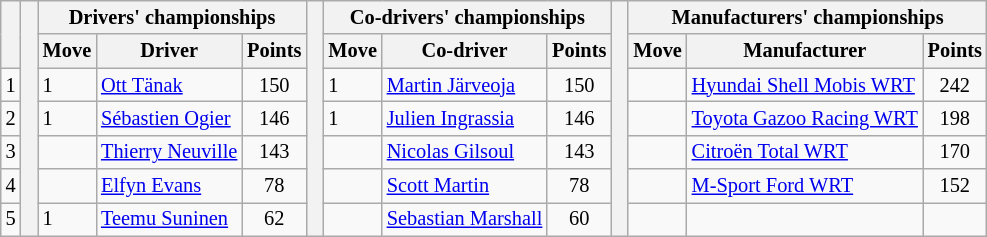<table class="wikitable" style="font-size:85%;">
<tr>
<th rowspan="2"></th>
<th rowspan="7" style="width:5px;"></th>
<th colspan="3">Drivers' championships</th>
<th rowspan="7" style="width:5px;"></th>
<th colspan="3">Co-drivers' championships</th>
<th rowspan="7" style="width:5px;"></th>
<th colspan="3">Manufacturers' championships</th>
</tr>
<tr>
<th>Move</th>
<th>Driver</th>
<th>Points</th>
<th>Move</th>
<th>Co-driver</th>
<th>Points</th>
<th>Move</th>
<th>Manufacturer</th>
<th>Points</th>
</tr>
<tr>
<td align="center">1</td>
<td> 1</td>
<td><a href='#'>Ott Tänak</a></td>
<td align="center">150</td>
<td> 1</td>
<td><a href='#'>Martin Järveoja</a></td>
<td align="center">150</td>
<td></td>
<td><a href='#'>Hyundai Shell Mobis WRT</a></td>
<td align="center">242</td>
</tr>
<tr>
<td align="center">2</td>
<td> 1</td>
<td nowrap><a href='#'>Sébastien Ogier</a></td>
<td align="center">146</td>
<td> 1</td>
<td><a href='#'>Julien Ingrassia</a></td>
<td align="center">146</td>
<td></td>
<td nowrap><a href='#'>Toyota Gazoo Racing WRT</a></td>
<td align="center">198</td>
</tr>
<tr>
<td align="center">3</td>
<td></td>
<td nowrap><a href='#'>Thierry Neuville</a></td>
<td align="center">143</td>
<td></td>
<td><a href='#'>Nicolas Gilsoul</a></td>
<td align="center">143</td>
<td></td>
<td><a href='#'>Citroën Total WRT</a></td>
<td align="center">170</td>
</tr>
<tr>
<td align="center">4</td>
<td></td>
<td><a href='#'>Elfyn Evans</a></td>
<td align="center">78</td>
<td></td>
<td><a href='#'>Scott Martin</a></td>
<td align="center">78</td>
<td></td>
<td><a href='#'>M-Sport Ford WRT</a></td>
<td align="center">152</td>
</tr>
<tr>
<td align="center">5</td>
<td> 1</td>
<td><a href='#'>Teemu Suninen</a></td>
<td align="center">62</td>
<td></td>
<td nowrap><a href='#'>Sebastian Marshall</a></td>
<td align="center">60</td>
<td></td>
<td></td>
<td></td>
</tr>
</table>
